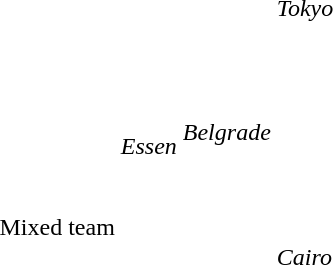<table>
<tr>
<td rowspan=2>Mixed team<br></td>
<td rowspan=2><em>Essen</em> <br>  <br>  <br>  <br>  <br>  <br> <br> </td>
<td rowspan=2><em>Belgrade</em> <br> <br>  <br>  <br>  <br>  <br>  <br><br> </td>
<td><em>Tokyo</em> <br> <br>  <br>  <br>  <br>  <br>  <br><br> </td>
</tr>
<tr>
<td><br><em>Cairo</em> <br> <br>  <br>  <br>  <br>  <br>  <br><br> </td>
</tr>
</table>
